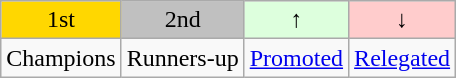<table class="wikitable" style="text-align:center">
<tr>
<td bgcolor=gold>1st</td>
<td bgcolor=silver>2nd</td>
<td bgcolor="#DDFFDD">↑</td>
<td bgcolor="#FFCCCC">↓</td>
</tr>
<tr>
<td>Champions</td>
<td>Runners-up</td>
<td><a href='#'>Promoted</a></td>
<td><a href='#'>Relegated</a></td>
</tr>
</table>
